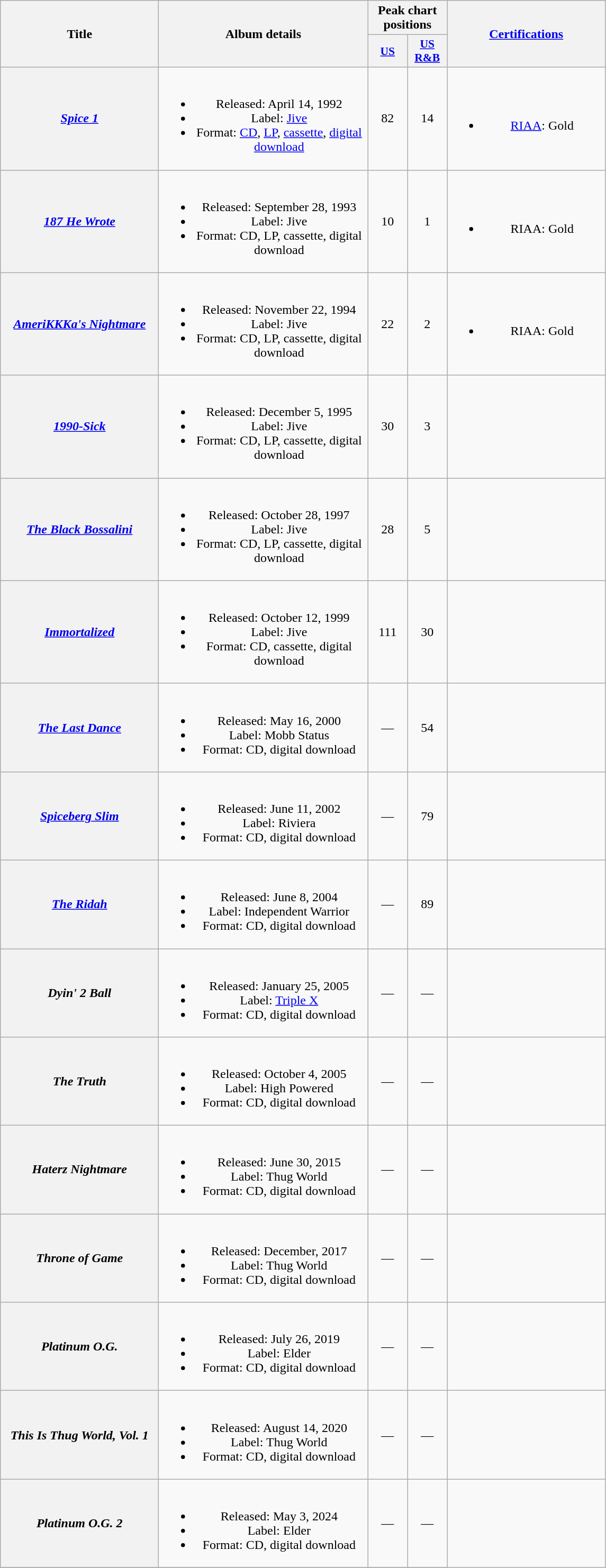<table class="wikitable plainrowheaders" style="text-align:center;">
<tr>
<th scope="col" rowspan="2" style="width:12em;">Title</th>
<th scope="col" rowspan="2" style="width:16em;">Album details</th>
<th scope="col" colspan="2">Peak chart positions</th>
<th scope="col" rowspan="2" style="width:12em;"><a href='#'>Certifications</a></th>
</tr>
<tr>
<th scope="col" style="width:3em;font-size:90%;"><a href='#'>US</a></th>
<th scope="col" style="width:3em;font-size:90%;"><a href='#'>US R&B</a></th>
</tr>
<tr>
<th scope="row"><em><a href='#'>Spice 1</a></em></th>
<td><br><ul><li>Released: April 14, 1992</li><li>Label: <a href='#'>Jive</a></li><li>Format: <a href='#'>CD</a>, <a href='#'>LP</a>, <a href='#'>cassette</a>, <a href='#'>digital download</a></li></ul></td>
<td>82</td>
<td>14</td>
<td><br><ul><li><a href='#'>RIAA</a>: Gold</li></ul></td>
</tr>
<tr>
<th scope="row"><em><a href='#'>187 He Wrote</a></em></th>
<td><br><ul><li>Released: September 28, 1993</li><li>Label: Jive</li><li>Format: CD, LP, cassette, digital download</li></ul></td>
<td>10</td>
<td>1</td>
<td><br><ul><li>RIAA: Gold</li></ul></td>
</tr>
<tr>
<th scope="row"><em><a href='#'>AmeriKKKa's Nightmare</a></em></th>
<td><br><ul><li>Released: November 22, 1994</li><li>Label: Jive</li><li>Format: CD, LP, cassette, digital download</li></ul></td>
<td>22</td>
<td>2</td>
<td><br><ul><li>RIAA: Gold</li></ul></td>
</tr>
<tr>
<th scope="row"><em><a href='#'>1990-Sick</a></em></th>
<td><br><ul><li>Released: December 5, 1995</li><li>Label: Jive</li><li>Format: CD, LP, cassette, digital download</li></ul></td>
<td>30</td>
<td>3</td>
<td></td>
</tr>
<tr>
<th scope="row"><em><a href='#'>The Black Bossalini</a></em></th>
<td><br><ul><li>Released: October 28, 1997</li><li>Label: Jive</li><li>Format: CD, LP, cassette, digital download</li></ul></td>
<td>28</td>
<td>5</td>
<td></td>
</tr>
<tr>
<th scope="row"><em><a href='#'>Immortalized</a></em></th>
<td><br><ul><li>Released: October 12, 1999</li><li>Label: Jive</li><li>Format: CD, cassette, digital download</li></ul></td>
<td>111</td>
<td>30</td>
<td></td>
</tr>
<tr>
<th scope="row"><em><a href='#'>The Last Dance</a></em></th>
<td><br><ul><li>Released: May 16, 2000</li><li>Label: Mobb Status</li><li>Format: CD, digital download</li></ul></td>
<td>—</td>
<td>54</td>
<td></td>
</tr>
<tr>
<th scope="row"><em><a href='#'>Spiceberg Slim</a></em></th>
<td><br><ul><li>Released: June 11, 2002</li><li>Label: Riviera</li><li>Format: CD, digital download</li></ul></td>
<td>—</td>
<td>79</td>
<td></td>
</tr>
<tr>
<th scope="row"><em><a href='#'>The Ridah</a></em></th>
<td><br><ul><li>Released: June 8, 2004</li><li>Label: Independent Warrior</li><li>Format: CD, digital download</li></ul></td>
<td>—</td>
<td>89</td>
<td></td>
</tr>
<tr>
<th scope="row"><em>Dyin' 2 Ball</em></th>
<td><br><ul><li>Released: January 25, 2005</li><li>Label: <a href='#'>Triple X</a></li><li>Format: CD, digital download</li></ul></td>
<td>—</td>
<td>—</td>
<td></td>
</tr>
<tr>
<th scope="row"><em>The Truth</em></th>
<td><br><ul><li>Released: October 4, 2005</li><li>Label: High Powered</li><li>Format: CD, digital download</li></ul></td>
<td>—</td>
<td>—</td>
<td></td>
</tr>
<tr>
<th scope="row"><em>Haterz Nightmare</em></th>
<td><br><ul><li>Released: June 30, 2015</li><li>Label: Thug World</li><li>Format: CD, digital download</li></ul></td>
<td>—</td>
<td>—</td>
</tr>
<tr>
<th scope="row"><em>Throne of Game</em></th>
<td><br><ul><li>Released: December, 2017</li><li>Label: Thug World</li><li>Format: CD, digital download</li></ul></td>
<td>—</td>
<td>—</td>
<td></td>
</tr>
<tr>
<th scope="row"><em>Platinum O.G.</em></th>
<td><br><ul><li>Released: July 26, 2019</li><li>Label: Elder</li><li>Format: CD, digital download</li></ul></td>
<td>—</td>
<td>—</td>
<td></td>
</tr>
<tr>
<th scope="row"><em>This Is Thug World, Vol. 1</em></th>
<td><br><ul><li>Released: August 14, 2020</li><li>Label: Thug World</li><li>Format: CD, digital download</li></ul></td>
<td>—</td>
<td>—</td>
<td></td>
</tr>
<tr>
<th scope="row"><em>Platinum O.G. 2</em></th>
<td><br><ul><li>Released: May 3, 2024</li><li>Label: Elder</li><li>Format: CD, digital download</li></ul></td>
<td>—</td>
<td>—</td>
</tr>
<tr>
</tr>
</table>
